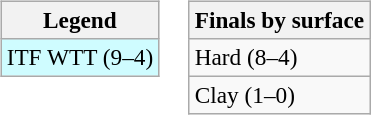<table>
<tr valign=top>
<td><br><table class="wikitable" style=font-size:97%>
<tr>
<th>Legend</th>
</tr>
<tr style="background:#cffcff;">
<td>ITF WTT (9–4)</td>
</tr>
</table>
</td>
<td><br><table class="wikitable" style=font-size:97%>
<tr>
<th>Finals by surface</th>
</tr>
<tr>
<td>Hard (8–4)</td>
</tr>
<tr>
<td>Clay (1–0)</td>
</tr>
</table>
</td>
</tr>
</table>
